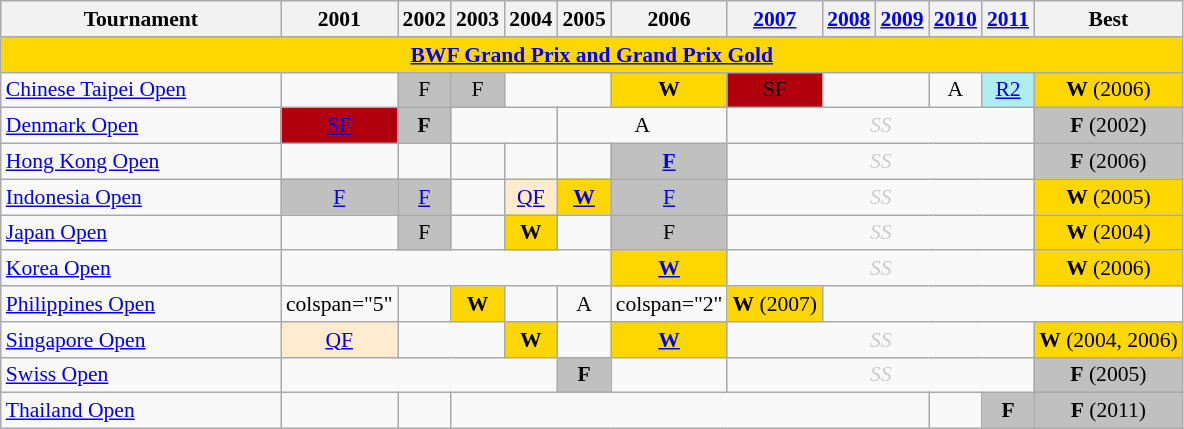<table class="wikitable" style="font-size: 90%; text-align:center">
<tr>
<th width=180>Tournament</th>
<th>2001</th>
<th>2002</th>
<th>2003</th>
<th>2004</th>
<th>2005</th>
<th>2006</th>
<th><a href='#'>2007</a></th>
<th><a href='#'>2008</a></th>
<th><a href='#'>2009</a></th>
<th><a href='#'>2010</a></th>
<th><a href='#'>2011</a></th>
<th>Best</th>
</tr>
<tr bgcolor=FFD700>
<td colspan=20 align=center><strong><a href='#'>BWF Grand Prix and Grand Prix Gold</a></strong></td>
</tr>
<tr>
<td align=left> <a href='#'>Chinese Taipei Open</a></td>
<td></td>
<td bgcolor=Silver>F</td>
<td bgcolor=Silver>F</td>
<td colspan="2"></td>
<td bgcolor=Gold><strong>W</strong></td>
<td bgcolor=Bronze>SF</td>
<td colspan="2"></td>
<td>A</td>
<td bgcolor=AFEEEE><a href='#'>R2</a></td>
<td bgcolor=Gold><strong>W</strong> (2006)</td>
</tr>
<tr>
<td align=left> <a href='#'>Denmark Open</a></td>
<td bgcolor=Bronze><a href='#'>SF</a></td>
<td bgcolor=Silver><strong>F</strong></td>
<td colspan="2"></td>
<td colspan="2">A</td>
<td colspan="5" style=color:#ccc><em>SS</em></td>
<td bgcolor=Silver><strong>F</strong> (2002)</td>
</tr>
<tr>
<td align=left> <a href='#'>Hong Kong Open</a></td>
<td></td>
<td></td>
<td></td>
<td></td>
<td></td>
<td bgcolor=Silver><a href='#'><strong>F</strong></a></td>
<td colspan="5" style=color:#ccc><em>SS</em></td>
<td bgcolor=Silver><strong>F</strong> (2006)</td>
</tr>
<tr>
<td align=left> <a href='#'>Indonesia Open</a></td>
<td bgcolor=Silver><a href='#'>F</a></td>
<td bgcolor=Silver><a href='#'>F</a></td>
<td></td>
<td bgcolor=FFEBCD><a href='#'>QF</a></td>
<td bgcolor=Gold><a href='#'><strong>W</strong></a></td>
<td bgcolor=Silver><a href='#'>F</a></td>
<td colspan="5" style=color:#ccc><em>SS</em></td>
<td bgcolor=Gold><strong>W</strong> (2005)</td>
</tr>
<tr>
<td align=left> <a href='#'>Japan Open</a></td>
<td></td>
<td bgcolor=Silver>F</td>
<td></td>
<td bgcolor=Gold><strong>W</strong></td>
<td></td>
<td bgcolor=Silver>F</td>
<td colspan="5" style=color:#ccc><em>SS</em></td>
<td bgcolor=Gold><strong>W</strong> (2004)</td>
</tr>
<tr>
<td align=left> <a href='#'>Korea Open</a></td>
<td colspan="5"></td>
<td bgcolor=Gold><a href='#'><strong>W</strong></a></td>
<td colspan="5" style=color:#ccc><em>SS</em></td>
<td bgcolor=Gold><strong>W</strong> (2006)</td>
</tr>
<tr>
<td align=left> <a href='#'>Philippines Open</a></td>
<td>colspan="5" </td>
<td></td>
<td bgcolor=Gold><strong>W</strong></td>
<td></td>
<td>A</td>
<td>colspan="2" </td>
<td bgcolor=Gold><strong>W</strong> (2007)</td>
</tr>
<tr>
<td align=left> <a href='#'>Singapore Open</a></td>
<td bgcolor=FFEBCD><a href='#'>QF</a></td>
<td colspan="2"></td>
<td bgcolor=Gold><strong>W</strong></td>
<td></td>
<td bgcolor=Gold><a href='#'><strong>W</strong></a></td>
<td colspan="5" style=color:#ccc><em>SS</em></td>
<td bgcolor=Gold><strong>W</strong> (2004, 2006)</td>
</tr>
<tr>
<td align=left> <a href='#'>Swiss Open</a></td>
<td colspan="4"></td>
<td bgcolor=Silver><strong>F</strong></td>
<td></td>
<td colspan="5" style=color:#ccc><em>SS</em></td>
<td bgcolor=Silver><strong>F</strong> (2005)</td>
</tr>
<tr>
<td align=left> <a href='#'>Thailand Open</a></td>
<td></td>
<td></td>
<td colspan="7"></td>
<td></td>
<td bgcolor=Silver><strong>F</strong></td>
<td bgcolor=Silver><strong>F</strong> (2011)</td>
</tr>
</table>
